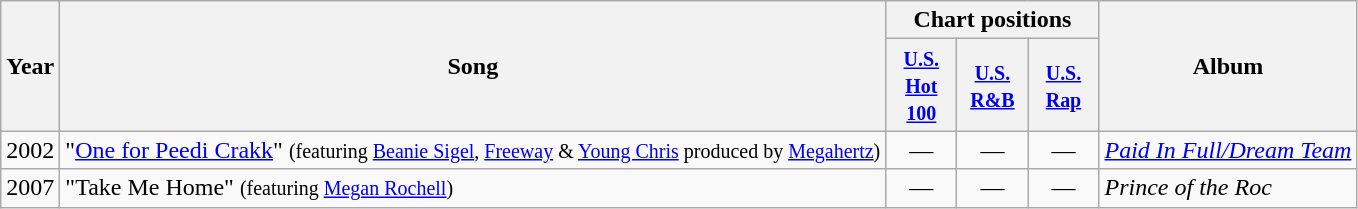<table class="wikitable">
<tr>
<th rowspan="2">Year</th>
<th rowspan="2">Song</th>
<th colspan="3">Chart positions</th>
<th rowspan="2">Album</th>
</tr>
<tr>
<th width="40"><small><a href='#'>U.S. Hot 100</a></small></th>
<th width="40"><small><a href='#'>U.S. R&B</a></small></th>
<th width="40"><small><a href='#'>U.S. Rap</a></small></th>
</tr>
<tr>
<td>2002</td>
<td align="left">"<a href='#'>One for Peedi Crakk</a>" <small>(featuring <a href='#'>Beanie Sigel</a>, <a href='#'>Freeway</a> & <a href='#'>Young Chris</a> produced by <a href='#'>Megahertz</a>)</small></td>
<td style="text-align:center;">—</td>
<td style="text-align:center;">—</td>
<td style="text-align:center;">—</td>
<td><em><a href='#'>Paid In Full/Dream Team</a></em></td>
</tr>
<tr>
<td>2007</td>
<td align="left">"Take Me Home" <small>(featuring <a href='#'>Megan Rochell</a>)</small></td>
<td style="text-align:center;">—</td>
<td style="text-align:center;">—</td>
<td style="text-align:center;">—</td>
<td><em>Prince of the Roc</em></td>
</tr>
</table>
